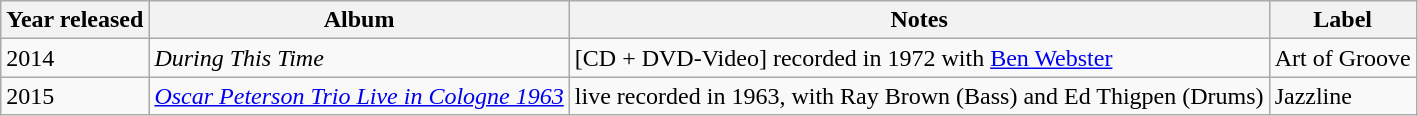<table class="wikitable">
<tr>
<th rowspan=1>Year released</th>
<th rowspan=1>Album</th>
<th colspan=1>Notes</th>
<th rowspan=1>Label</th>
</tr>
<tr>
<td>2014</td>
<td><em>During This Time</em></td>
<td>[CD + DVD-Video] recorded in 1972 with <a href='#'>Ben Webster</a></td>
<td>Art of Groove</td>
</tr>
<tr>
<td>2015</td>
<td><em><a href='#'>Oscar Peterson Trio Live in Cologne 1963</a></em></td>
<td>live recorded in 1963, with Ray Brown (Bass) and Ed Thigpen (Drums)</td>
<td>Jazzline </td>
</tr>
</table>
